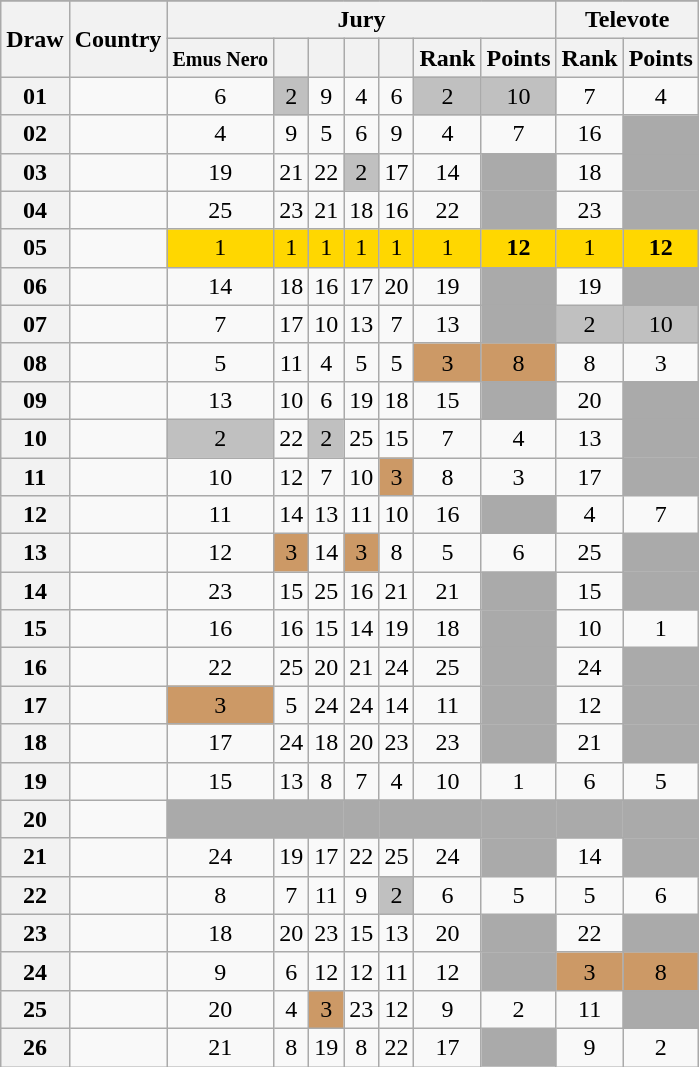<table class="sortable wikitable collapsible plainrowheaders" style="text-align:center;">
<tr>
</tr>
<tr>
<th scope="col" rowspan="2">Draw</th>
<th scope="col" rowspan="2">Country</th>
<th scope="col" colspan="7">Jury</th>
<th scope="col" colspan="2">Televote</th>
</tr>
<tr>
<th scope="col"><small>Emus Nero</small></th>
<th scope="col"><small></small></th>
<th scope="col"><small></small></th>
<th scope="col"><small></small></th>
<th scope="col"><small></small></th>
<th scope="col">Rank</th>
<th scope="col">Points</th>
<th scope="col">Rank</th>
<th scope="col">Points</th>
</tr>
<tr>
<th scope="row" style="text-align:center;">01</th>
<td style="text-align:left;"></td>
<td>6</td>
<td style="background:silver;">2</td>
<td>9</td>
<td>4</td>
<td>6</td>
<td style="background:silver;">2</td>
<td style="background:silver;">10</td>
<td>7</td>
<td>4</td>
</tr>
<tr>
<th scope="row" style="text-align:center;">02</th>
<td style="text-align:left;"></td>
<td>4</td>
<td>9</td>
<td>5</td>
<td>6</td>
<td>9</td>
<td>4</td>
<td>7</td>
<td>16</td>
<td style="background:#AAAAAA;"></td>
</tr>
<tr>
<th scope="row" style="text-align:center;">03</th>
<td style="text-align:left;"></td>
<td>19</td>
<td>21</td>
<td>22</td>
<td style="background:silver;">2</td>
<td>17</td>
<td>14</td>
<td style="background:#AAAAAA;"></td>
<td>18</td>
<td style="background:#AAAAAA;"></td>
</tr>
<tr>
<th scope="row" style="text-align:center;">04</th>
<td style="text-align:left;"></td>
<td>25</td>
<td>23</td>
<td>21</td>
<td>18</td>
<td>16</td>
<td>22</td>
<td style="background:#AAAAAA;"></td>
<td>23</td>
<td style="background:#AAAAAA;"></td>
</tr>
<tr>
<th scope="row" style="text-align:center;">05</th>
<td style="text-align:left;"></td>
<td style="background:gold;">1</td>
<td style="background:gold;">1</td>
<td style="background:gold;">1</td>
<td style="background:gold;">1</td>
<td style="background:gold;">1</td>
<td style="background:gold;">1</td>
<td style="background:gold;"><strong>12</strong></td>
<td style="background:gold;">1</td>
<td style="background:gold;"><strong>12</strong></td>
</tr>
<tr>
<th scope="row" style="text-align:center;">06</th>
<td style="text-align:left;"></td>
<td>14</td>
<td>18</td>
<td>16</td>
<td>17</td>
<td>20</td>
<td>19</td>
<td style="background:#AAAAAA;"></td>
<td>19</td>
<td style="background:#AAAAAA;"></td>
</tr>
<tr>
<th scope="row" style="text-align:center;">07</th>
<td style="text-align:left;"></td>
<td>7</td>
<td>17</td>
<td>10</td>
<td>13</td>
<td>7</td>
<td>13</td>
<td style="background:#AAAAAA;"></td>
<td style="background:silver;">2</td>
<td style="background:silver;">10</td>
</tr>
<tr>
<th scope="row" style="text-align:center;">08</th>
<td style="text-align:left;"></td>
<td>5</td>
<td>11</td>
<td>4</td>
<td>5</td>
<td>5</td>
<td style="background:#CC9966;">3</td>
<td style="background:#CC9966;">8</td>
<td>8</td>
<td>3</td>
</tr>
<tr>
<th scope="row" style="text-align:center;">09</th>
<td style="text-align:left;"></td>
<td>13</td>
<td>10</td>
<td>6</td>
<td>19</td>
<td>18</td>
<td>15</td>
<td style="background:#AAAAAA;"></td>
<td>20</td>
<td style="background:#AAAAAA;"></td>
</tr>
<tr>
<th scope="row" style="text-align:center;">10</th>
<td style="text-align:left;"></td>
<td style="background:silver;">2</td>
<td>22</td>
<td style="background:silver;">2</td>
<td>25</td>
<td>15</td>
<td>7</td>
<td>4</td>
<td>13</td>
<td style="background:#AAAAAA;"></td>
</tr>
<tr>
<th scope="row" style="text-align:center;">11</th>
<td style="text-align:left;"></td>
<td>10</td>
<td>12</td>
<td>7</td>
<td>10</td>
<td style="background:#CC9966;">3</td>
<td>8</td>
<td>3</td>
<td>17</td>
<td style="background:#AAAAAA;"></td>
</tr>
<tr>
<th scope="row" style="text-align:center;">12</th>
<td style="text-align:left;"></td>
<td>11</td>
<td>14</td>
<td>13</td>
<td>11</td>
<td>10</td>
<td>16</td>
<td style="background:#AAAAAA;"></td>
<td>4</td>
<td>7</td>
</tr>
<tr>
<th scope="row" style="text-align:center;">13</th>
<td style="text-align:left;"></td>
<td>12</td>
<td style="background:#CC9966;">3</td>
<td>14</td>
<td style="background:#CC9966;">3</td>
<td>8</td>
<td>5</td>
<td>6</td>
<td>25</td>
<td style="background:#AAAAAA;"></td>
</tr>
<tr>
<th scope="row" style="text-align:center;">14</th>
<td style="text-align:left;"></td>
<td>23</td>
<td>15</td>
<td>25</td>
<td>16</td>
<td>21</td>
<td>21</td>
<td style="background:#AAAAAA;"></td>
<td>15</td>
<td style="background:#AAAAAA;"></td>
</tr>
<tr>
<th scope="row" style="text-align:center;">15</th>
<td style="text-align:left;"></td>
<td>16</td>
<td>16</td>
<td>15</td>
<td>14</td>
<td>19</td>
<td>18</td>
<td style="background:#AAAAAA;"></td>
<td>10</td>
<td>1</td>
</tr>
<tr>
<th scope="row" style="text-align:center;">16</th>
<td style="text-align:left;"></td>
<td>22</td>
<td>25</td>
<td>20</td>
<td>21</td>
<td>24</td>
<td>25</td>
<td style="background:#AAAAAA;"></td>
<td>24</td>
<td style="background:#AAAAAA;"></td>
</tr>
<tr>
<th scope="row" style="text-align:center;">17</th>
<td style="text-align:left;"></td>
<td style="background:#CC9966;">3</td>
<td>5</td>
<td>24</td>
<td>24</td>
<td>14</td>
<td>11</td>
<td style="background:#AAAAAA;"></td>
<td>12</td>
<td style="background:#AAAAAA;"></td>
</tr>
<tr>
<th scope="row" style="text-align:center;">18</th>
<td style="text-align:left;"></td>
<td>17</td>
<td>24</td>
<td>18</td>
<td>20</td>
<td>23</td>
<td>23</td>
<td style="background:#AAAAAA;"></td>
<td>21</td>
<td style="background:#AAAAAA;"></td>
</tr>
<tr>
<th scope="row" style="text-align:center;">19</th>
<td style="text-align:left;"></td>
<td>15</td>
<td>13</td>
<td>8</td>
<td>7</td>
<td>4</td>
<td>10</td>
<td>1</td>
<td>6</td>
<td>5</td>
</tr>
<tr class="sortbottom">
<th scope="row" style="text-align:center;">20</th>
<td style="text-align:left;"></td>
<td style="background:#AAAAAA;"></td>
<td style="background:#AAAAAA;"></td>
<td style="background:#AAAAAA;"></td>
<td style="background:#AAAAAA;"></td>
<td style="background:#AAAAAA;"></td>
<td style="background:#AAAAAA;"></td>
<td style="background:#AAAAAA;"></td>
<td style="background:#AAAAAA;"></td>
<td style="background:#AAAAAA;"></td>
</tr>
<tr>
<th scope="row" style="text-align:center;">21</th>
<td style="text-align:left;"></td>
<td>24</td>
<td>19</td>
<td>17</td>
<td>22</td>
<td>25</td>
<td>24</td>
<td style="background:#AAAAAA;"></td>
<td>14</td>
<td style="background:#AAAAAA;"></td>
</tr>
<tr>
<th scope="row" style="text-align:center;">22</th>
<td style="text-align:left;"></td>
<td>8</td>
<td>7</td>
<td>11</td>
<td>9</td>
<td style="background:silver;">2</td>
<td>6</td>
<td>5</td>
<td>5</td>
<td>6</td>
</tr>
<tr>
<th scope="row" style="text-align:center;">23</th>
<td style="text-align:left;"></td>
<td>18</td>
<td>20</td>
<td>23</td>
<td>15</td>
<td>13</td>
<td>20</td>
<td style="background:#AAAAAA;"></td>
<td>22</td>
<td style="background:#AAAAAA;"></td>
</tr>
<tr>
<th scope="row" style="text-align:center;">24</th>
<td style="text-align:left;"></td>
<td>9</td>
<td>6</td>
<td>12</td>
<td>12</td>
<td>11</td>
<td>12</td>
<td style="background:#AAAAAA;"></td>
<td style="background:#CC9966;">3</td>
<td style="background:#CC9966;">8</td>
</tr>
<tr>
<th scope="row" style="text-align:center;">25</th>
<td style="text-align:left;"></td>
<td>20</td>
<td>4</td>
<td style="background:#CC9966;">3</td>
<td>23</td>
<td>12</td>
<td>9</td>
<td>2</td>
<td>11</td>
<td style="background:#AAAAAA;"></td>
</tr>
<tr>
<th scope="row" style="text-align:center;">26</th>
<td style="text-align:left;"></td>
<td>21</td>
<td>8</td>
<td>19</td>
<td>8</td>
<td>22</td>
<td>17</td>
<td style="background:#AAAAAA;"></td>
<td>9</td>
<td>2</td>
</tr>
</table>
